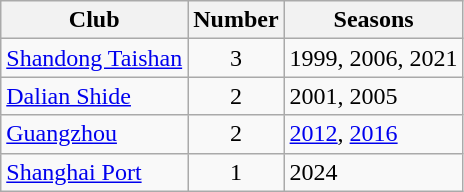<table class="wikitable sortable">
<tr>
<th>Club</th>
<th>Number</th>
<th>Seasons</th>
</tr>
<tr>
<td><a href='#'>Shandong Taishan</a></td>
<td style="text-align:center">3</td>
<td>1999, 2006, 2021</td>
</tr>
<tr>
<td><a href='#'>Dalian Shide</a></td>
<td style="text-align:center">2</td>
<td>2001, 2005</td>
</tr>
<tr>
<td><a href='#'>Guangzhou</a></td>
<td style="text-align:center">2</td>
<td><a href='#'>2012</a>, <a href='#'>2016</a></td>
</tr>
<tr>
<td><a href='#'>Shanghai Port</a></td>
<td style="text-align:center">1</td>
<td>2024</td>
</tr>
</table>
